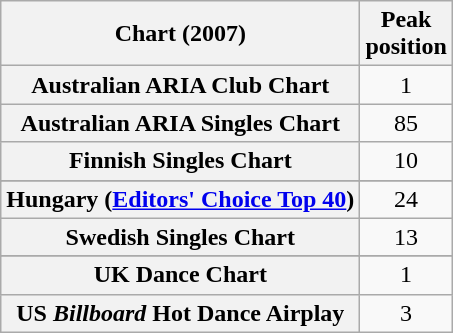<table class="wikitable sortable plainrowheaders" style="text-align:center">
<tr>
<th>Chart (2007)</th>
<th>Peak<br>position</th>
</tr>
<tr>
<th scope="row">Australian ARIA Club Chart</th>
<td>1</td>
</tr>
<tr>
<th scope="row">Australian ARIA Singles Chart</th>
<td>85</td>
</tr>
<tr>
<th scope="row">Finnish Singles Chart</th>
<td>10</td>
</tr>
<tr>
</tr>
<tr>
<th scope="row">Hungary (<a href='#'>Editors' Choice Top 40</a>)</th>
<td>24</td>
</tr>
<tr>
<th scope="row">Swedish Singles Chart</th>
<td>13</td>
</tr>
<tr>
</tr>
<tr>
<th scope="row">UK Dance Chart</th>
<td>1</td>
</tr>
<tr>
<th scope="row">US <em>Billboard</em> Hot Dance Airplay</th>
<td>3</td>
</tr>
</table>
